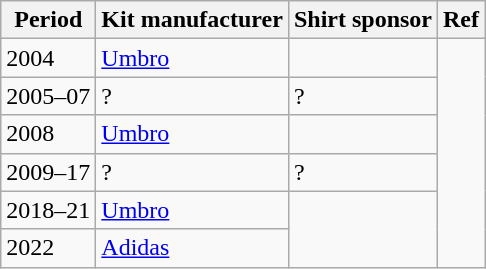<table class="wikitable">
<tr>
<th>Period</th>
<th>Kit manufacturer</th>
<th>Shirt sponsor</th>
<th>Ref</th>
</tr>
<tr>
<td>2004</td>
<td><a href='#'>Umbro</a></td>
<td></td>
<td rowspan="6"></td>
</tr>
<tr>
<td>2005–07</td>
<td>?</td>
<td>?</td>
</tr>
<tr>
<td>2008</td>
<td><a href='#'>Umbro</a></td>
<td></td>
</tr>
<tr>
<td>2009–17</td>
<td>?</td>
<td>?</td>
</tr>
<tr>
<td>2018–21</td>
<td><a href='#'>Umbro</a></td>
<td rowspan="2"></td>
</tr>
<tr>
<td>2022</td>
<td><a href='#'>Adidas</a></td>
</tr>
</table>
